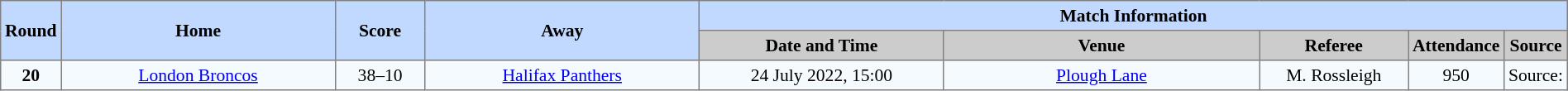<table border=1 style="border-collapse:collapse; font-size:90%; text-align:center;" cellpadding=3 cellspacing=0 width=100%>
<tr style="background:#c1d8ff;">
<th scope="col" rowspan=2 width=1%>Round</th>
<th scope="col" rowspan=2 width=19%>Home</th>
<th scope="col" rowspan=2 width=6%>Score</th>
<th scope="col" rowspan=2 width=19%>Away</th>
<th colspan=5>Match Information</th>
</tr>
<tr style="background:#cccccc;">
<th scope="col" width=17%>Date and Time</th>
<th scope="col" width=22%>Venue</th>
<th scope="col" width=10%>Referee</th>
<th scope="col" width=7%>Attendance</th>
<th scope="col" width=7%>Source</th>
</tr>
<tr style="background:#f5faff;">
<td><strong>20</strong></td>
<td> <a href='#'>London Broncos</a></td>
<td>38–10</td>
<td> <a href='#'>Halifax Panthers</a></td>
<td>24 July 2022, 15:00</td>
<td><a href='#'>Plough Lane</a></td>
<td>M. Rossleigh</td>
<td>950</td>
<td>Source:</td>
</tr>
</table>
